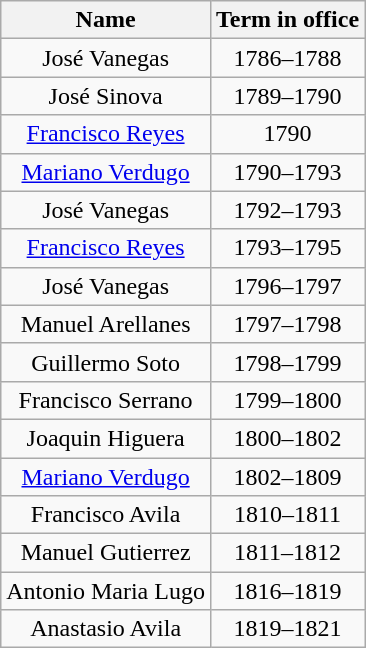<table class="wikitable" style="text-align: center;">
<tr>
<th>Name</th>
<th>Term in office</th>
</tr>
<tr>
<td>José Vanegas</td>
<td>1786–1788</td>
</tr>
<tr>
<td>José Sinova</td>
<td>1789–1790</td>
</tr>
<tr>
<td><a href='#'>Francisco Reyes</a></td>
<td>1790</td>
</tr>
<tr>
<td><a href='#'>Mariano Verdugo</a></td>
<td>1790–1793</td>
</tr>
<tr>
<td>José Vanegas</td>
<td>1792–1793</td>
</tr>
<tr>
<td><a href='#'>Francisco Reyes</a></td>
<td>1793–1795</td>
</tr>
<tr>
<td>José Vanegas</td>
<td>1796–1797</td>
</tr>
<tr>
<td>Manuel Arellanes</td>
<td>1797–1798</td>
</tr>
<tr>
<td>Guillermo Soto</td>
<td>1798–1799</td>
</tr>
<tr>
<td>Francisco Serrano</td>
<td>1799–1800</td>
</tr>
<tr>
<td>Joaquin Higuera</td>
<td>1800–1802</td>
</tr>
<tr>
<td><a href='#'>Mariano Verdugo</a></td>
<td>1802–1809</td>
</tr>
<tr>
<td>Francisco Avila</td>
<td>1810–1811</td>
</tr>
<tr>
<td>Manuel Gutierrez</td>
<td>1811–1812</td>
</tr>
<tr>
<td>Antonio Maria Lugo</td>
<td>1816–1819</td>
</tr>
<tr>
<td>Anastasio Avila</td>
<td>1819–1821</td>
</tr>
</table>
